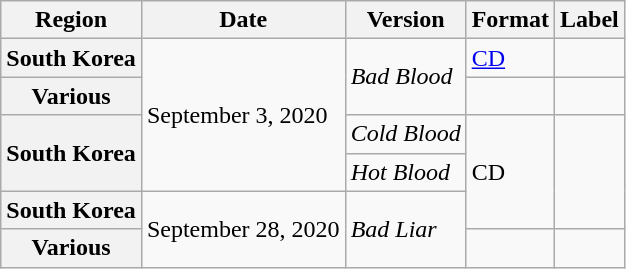<table class="wikitable plainrowheaders">
<tr>
<th scope="col">Region</th>
<th scope="col">Date</th>
<th scope="col">Version</th>
<th scope="col">Format</th>
<th scope="col">Label</th>
</tr>
<tr>
<th scope="row">South Korea</th>
<td rowspan="4">September 3, 2020</td>
<td rowspan="2"><em>Bad Blood</em></td>
<td><a href='#'>CD</a></td>
<td></td>
</tr>
<tr>
<th scope="row">Various </th>
<td></td>
<td></td>
</tr>
<tr ! scope="row" rowspan="3"| South Korea>
<th scope="row" rowspan="2">South Korea</th>
<td><em>Cold Blood</em></td>
<td rowspan="3">CD</td>
<td rowspan="3"></td>
</tr>
<tr>
<td><em>Hot Blood</em></td>
</tr>
<tr>
<th scope="row">South Korea</th>
<td rowspan="2">September 28, 2020</td>
<td rowspan="2"><em>Bad Liar</em></td>
</tr>
<tr>
<th scope="row">Various </th>
<td></td>
<td></td>
</tr>
</table>
